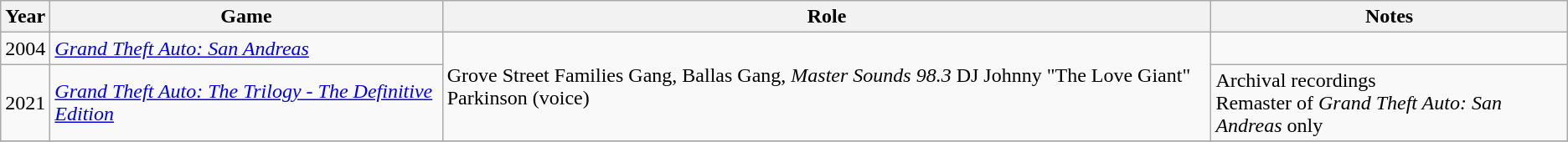<table class="wikitable sortable">
<tr>
<th>Year</th>
<th>Game</th>
<th>Role</th>
<th>Notes</th>
</tr>
<tr>
<td>2004</td>
<td><em><a href='#'>Grand Theft Auto: San Andreas</a></em></td>
<td rowspan="2">Grove Street Families Gang, Ballas Gang, <em>Master Sounds 98.3</em> DJ Johnny "The Love Giant" Parkinson (voice)</td>
<td></td>
</tr>
<tr>
<td>2021</td>
<td><em><a href='#'>Grand Theft Auto: The Trilogy - The Definitive Edition</a></em></td>
<td>Archival recordings<br>Remaster of <em>Grand Theft Auto: San Andreas</em> only</td>
</tr>
<tr>
</tr>
</table>
